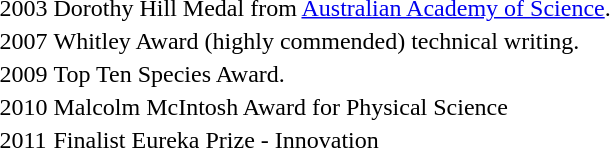<table ->
<tr>
<td>2003</td>
<td>Dorothy Hill Medal from <a href='#'>Australian Academy of Science</a>.</td>
</tr>
<tr>
<td>2007</td>
<td>Whitley Award (highly commended) technical writing.</td>
</tr>
<tr>
<td>2009</td>
<td>Top Ten Species Award.</td>
</tr>
<tr>
<td>2010</td>
<td>Malcolm McIntosh Award for Physical Science</td>
</tr>
<tr>
<td>2011</td>
<td>Finalist Eureka Prize - Innovation</td>
</tr>
<tr>
</tr>
</table>
